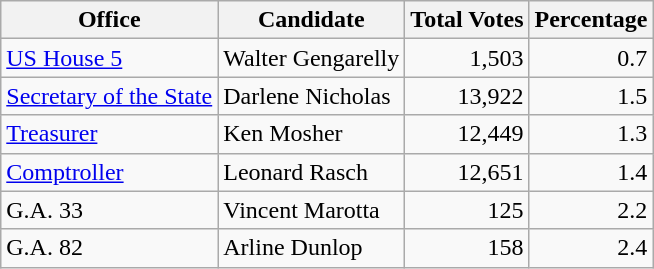<table class="wikitable">
<tr>
<th>Office</th>
<th>Candidate</th>
<th>Total Votes</th>
<th>Percentage</th>
</tr>
<tr>
<td><a href='#'>US House 5</a></td>
<td>Walter Gengarelly</td>
<td align=right>1,503</td>
<td align=right>0.7</td>
</tr>
<tr>
<td><a href='#'>Secretary of the State</a></td>
<td>Darlene Nicholas</td>
<td align=right>13,922</td>
<td align=right>1.5</td>
</tr>
<tr>
<td><a href='#'>Treasurer</a></td>
<td>Ken Mosher</td>
<td align=right>12,449</td>
<td align=right>1.3</td>
</tr>
<tr>
<td><a href='#'>Comptroller</a></td>
<td>Leonard Rasch</td>
<td align=right>12,651</td>
<td align=right>1.4</td>
</tr>
<tr>
<td>G.A. 33</td>
<td>Vincent Marotta</td>
<td align=right>125</td>
<td align=right>2.2</td>
</tr>
<tr>
<td>G.A. 82</td>
<td>Arline Dunlop</td>
<td align=right>158</td>
<td align=right>2.4</td>
</tr>
</table>
